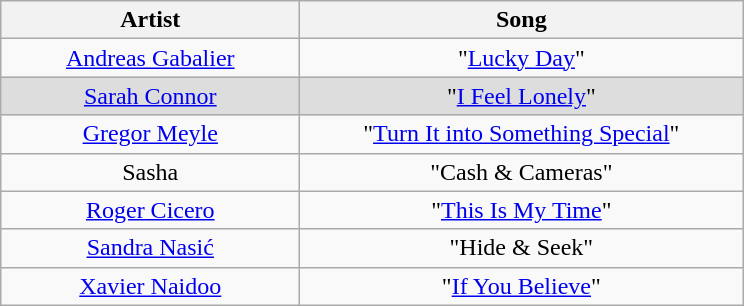<table class="wikitable plainrowheaders" style="text-align:center;" border="1">
<tr>
<th scope="col" rowspan="1" style="width:12em;">Artist</th>
<th scope="col" rowspan="1" style="width:18em;">Song</th>
</tr>
<tr>
<td scope="row"><a href='#'>Andreas Gabalier</a></td>
<td>"<a href='#'>Lucky Day</a>"</td>
</tr>
<tr style="background:#ddd;">
<td scope="row"><a href='#'>Sarah Connor</a></td>
<td>"<a href='#'>I Feel Lonely</a>"</td>
</tr>
<tr>
<td scope="row"><a href='#'>Gregor Meyle</a></td>
<td>"<a href='#'>Turn It into Something Special</a>"</td>
</tr>
<tr>
<td scope="row">Sasha</td>
<td>"Cash & Cameras"</td>
</tr>
<tr>
<td scope="row"><a href='#'>Roger Cicero</a></td>
<td>"<a href='#'>This Is My Time</a>"</td>
</tr>
<tr>
<td scope="row"><a href='#'>Sandra Nasić</a></td>
<td>"Hide & Seek"</td>
</tr>
<tr>
<td scope="row"><a href='#'>Xavier Naidoo</a></td>
<td>"<a href='#'>If You Believe</a>"</td>
</tr>
</table>
